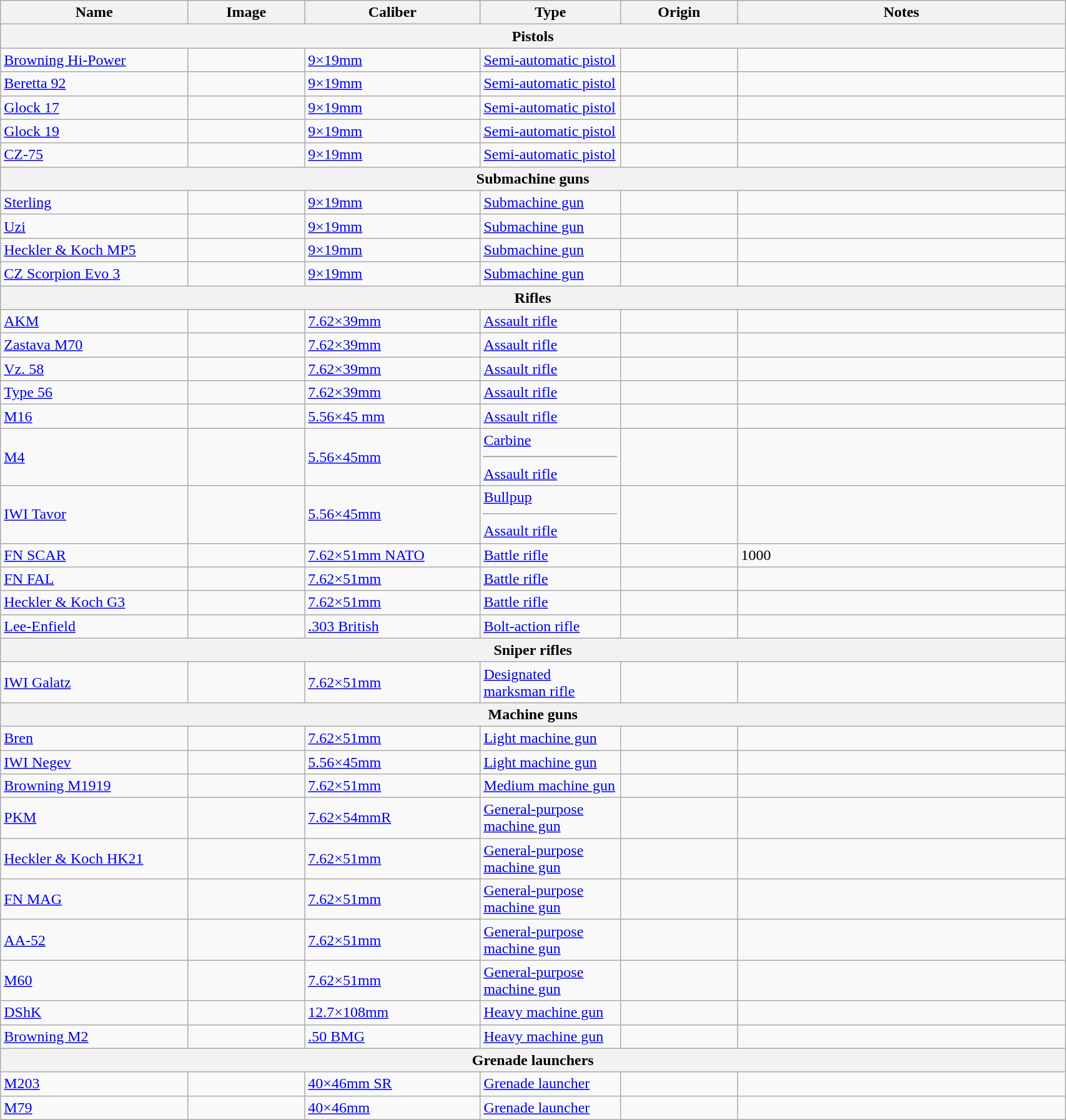<table class="wikitable" style="width:90%;">
<tr>
<th width=16%>Name</th>
<th width=10%>Image</th>
<th width=15%>Caliber</th>
<th width=12%>Type</th>
<th width=10%>Origin</th>
<th width=28%>Notes</th>
</tr>
<tr>
<th colspan="6">Pistols</th>
</tr>
<tr>
<td><a href='#'>Browning Hi-Power</a></td>
<td></td>
<td><a href='#'>9×19mm</a></td>
<td><a href='#'>Semi-automatic pistol</a></td>
<td></td>
<td></td>
</tr>
<tr>
<td><a href='#'>Beretta 92</a></td>
<td></td>
<td><a href='#'>9×19mm</a></td>
<td><a href='#'>Semi-automatic pistol</a></td>
<td></td>
<td></td>
</tr>
<tr>
<td><a href='#'>Glock 17</a></td>
<td></td>
<td><a href='#'>9×19mm</a></td>
<td><a href='#'>Semi-automatic pistol</a></td>
<td></td>
<td></td>
</tr>
<tr>
<td><a href='#'>Glock 19</a></td>
<td></td>
<td><a href='#'>9×19mm</a></td>
<td><a href='#'>Semi-automatic pistol</a></td>
<td></td>
<td></td>
</tr>
<tr>
<td><a href='#'>CZ-75</a></td>
<td></td>
<td><a href='#'>9×19mm</a></td>
<td><a href='#'>Semi-automatic pistol</a></td>
<td></td>
<td></td>
</tr>
<tr>
<th colspan="6">Submachine guns</th>
</tr>
<tr>
<td><a href='#'>Sterling</a></td>
<td></td>
<td><a href='#'>9×19mm</a></td>
<td><a href='#'>Submachine gun</a></td>
<td></td>
<td></td>
</tr>
<tr>
<td><a href='#'>Uzi</a></td>
<td></td>
<td><a href='#'>9×19mm</a></td>
<td><a href='#'>Submachine gun</a></td>
<td></td>
<td></td>
</tr>
<tr>
<td><a href='#'>Heckler & Koch MP5</a></td>
<td></td>
<td><a href='#'>9×19mm</a></td>
<td><a href='#'>Submachine gun</a></td>
<td></td>
<td></td>
</tr>
<tr>
<td><a href='#'>CZ Scorpion Evo 3</a></td>
<td></td>
<td><a href='#'>9×19mm</a></td>
<td><a href='#'>Submachine gun</a></td>
<td></td>
<td></td>
</tr>
<tr>
<th colspan="6">Rifles</th>
</tr>
<tr>
<td><a href='#'>AKM</a></td>
<td></td>
<td><a href='#'>7.62×39mm</a></td>
<td><a href='#'>Assault rifle</a></td>
<td></td>
<td></td>
</tr>
<tr>
<td><a href='#'>Zastava M70</a></td>
<td></td>
<td><a href='#'>7.62×39mm</a></td>
<td><a href='#'>Assault rifle</a></td>
<td></td>
<td></td>
</tr>
<tr>
<td><a href='#'>Vz. 58</a></td>
<td></td>
<td><a href='#'>7.62×39mm</a></td>
<td><a href='#'>Assault rifle</a></td>
<td></td>
<td></td>
</tr>
<tr>
<td><a href='#'>Type 56</a></td>
<td></td>
<td><a href='#'>7.62×39mm</a></td>
<td><a href='#'>Assault rifle</a></td>
<td></td>
<td></td>
</tr>
<tr>
<td><a href='#'>M16</a></td>
<td></td>
<td><a href='#'>5.56×45 mm</a></td>
<td><a href='#'>Assault rifle</a></td>
<td></td>
<td></td>
</tr>
<tr>
<td><a href='#'>M4</a></td>
<td></td>
<td><a href='#'>5.56×45mm</a></td>
<td><a href='#'>Carbine</a><hr><a href='#'>Assault rifle</a></td>
<td></td>
<td></td>
</tr>
<tr>
<td><a href='#'>IWI Tavor</a></td>
<td></td>
<td><a href='#'>5.56×45mm</a></td>
<td><a href='#'>Bullpup</a><hr><a href='#'>Assault rifle</a></td>
<td></td>
<td></td>
</tr>
<tr>
<td><a href='#'>FN SCAR</a></td>
<td></td>
<td><a href='#'>7.62×51mm NATO</a></td>
<td><a href='#'>Battle rifle</a></td>
<td></td>
<td>1000</td>
</tr>
<tr>
<td><a href='#'>FN FAL</a></td>
<td></td>
<td><a href='#'>7.62×51mm</a></td>
<td><a href='#'>Battle rifle</a></td>
<td></td>
<td></td>
</tr>
<tr>
<td><a href='#'>Heckler & Koch G3</a></td>
<td></td>
<td><a href='#'>7.62×51mm</a></td>
<td><a href='#'>Battle rifle</a></td>
<td></td>
<td></td>
</tr>
<tr>
<td><a href='#'>Lee-Enfield</a></td>
<td></td>
<td><a href='#'>.303 British</a></td>
<td><a href='#'>Bolt-action rifle</a></td>
<td></td>
<td></td>
</tr>
<tr>
<th colspan="6">Sniper rifles</th>
</tr>
<tr>
<td><a href='#'>IWI Galatz</a></td>
<td></td>
<td><a href='#'>7.62×51mm</a></td>
<td><a href='#'>Designated marksman rifle</a></td>
<td></td>
<td></td>
</tr>
<tr>
<th colspan="6">Machine guns</th>
</tr>
<tr>
<td><a href='#'>Bren</a></td>
<td></td>
<td><a href='#'>7.62×51mm</a></td>
<td><a href='#'>Light machine gun</a></td>
<td></td>
<td></td>
</tr>
<tr>
<td><a href='#'>IWI Negev</a></td>
<td></td>
<td><a href='#'>5.56×45mm</a></td>
<td><a href='#'>Light machine gun</a></td>
<td></td>
<td></td>
</tr>
<tr>
<td><a href='#'>Browning M1919</a></td>
<td></td>
<td><a href='#'>7.62×51mm</a></td>
<td><a href='#'>Medium machine gun</a></td>
<td></td>
<td></td>
</tr>
<tr>
<td><a href='#'>PKM</a></td>
<td></td>
<td><a href='#'>7.62×54mmR</a></td>
<td><a href='#'>General-purpose machine gun</a></td>
<td></td>
<td></td>
</tr>
<tr>
<td><a href='#'>Heckler & Koch HK21</a></td>
<td></td>
<td><a href='#'>7.62×51mm</a></td>
<td><a href='#'>General-purpose machine gun</a></td>
<td></td>
<td></td>
</tr>
<tr>
<td><a href='#'>FN MAG</a></td>
<td></td>
<td><a href='#'>7.62×51mm</a></td>
<td><a href='#'>General-purpose machine gun</a></td>
<td></td>
<td></td>
</tr>
<tr>
<td><a href='#'>AA-52</a></td>
<td></td>
<td><a href='#'>7.62×51mm</a></td>
<td><a href='#'>General-purpose machine gun</a></td>
<td></td>
<td></td>
</tr>
<tr>
<td><a href='#'>M60</a></td>
<td></td>
<td><a href='#'>7.62×51mm</a></td>
<td><a href='#'>General-purpose machine gun</a></td>
<td></td>
<td></td>
</tr>
<tr>
<td><a href='#'>DShK</a></td>
<td></td>
<td><a href='#'>12.7×108mm</a></td>
<td><a href='#'>Heavy machine gun</a></td>
<td></td>
<td></td>
</tr>
<tr>
<td><a href='#'>Browning M2</a></td>
<td></td>
<td><a href='#'>.50 BMG</a></td>
<td><a href='#'>Heavy machine gun</a></td>
<td></td>
<td></td>
</tr>
<tr>
<th colspan="6">Grenade launchers</th>
</tr>
<tr>
<td><a href='#'>M203</a></td>
<td></td>
<td><a href='#'>40×46mm SR</a></td>
<td><a href='#'>Grenade launcher</a></td>
<td></td>
<td></td>
</tr>
<tr>
<td><a href='#'>M79</a></td>
<td></td>
<td><a href='#'>40×46mm</a></td>
<td><a href='#'>Grenade launcher</a></td>
<td></td>
<td></td>
</tr>
</table>
